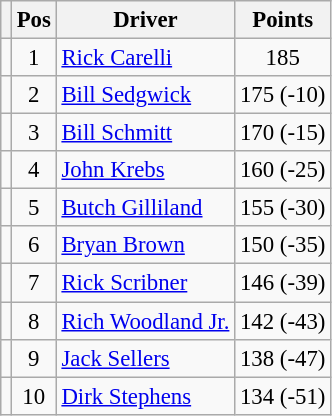<table class="wikitable" style="font-size: 95%;">
<tr>
<th></th>
<th>Pos</th>
<th>Driver</th>
<th>Points</th>
</tr>
<tr>
<td align="left"></td>
<td style="text-align:center;">1</td>
<td><a href='#'>Rick Carelli</a></td>
<td style="text-align:center;">185</td>
</tr>
<tr>
<td align="left"></td>
<td style="text-align:center;">2</td>
<td><a href='#'>Bill Sedgwick</a></td>
<td style="text-align:center;">175 (-10)</td>
</tr>
<tr>
<td align="left"></td>
<td style="text-align:center;">3</td>
<td><a href='#'>Bill Schmitt</a></td>
<td style="text-align:center;">170 (-15)</td>
</tr>
<tr>
<td align="left"></td>
<td style="text-align:center;">4</td>
<td><a href='#'>John Krebs</a></td>
<td style="text-align:center;">160 (-25)</td>
</tr>
<tr>
<td align="left"></td>
<td style="text-align:center;">5</td>
<td><a href='#'>Butch Gilliland</a></td>
<td style="text-align:center;">155 (-30)</td>
</tr>
<tr>
<td align="left"></td>
<td style="text-align:center;">6</td>
<td><a href='#'>Bryan Brown</a></td>
<td style="text-align:center;">150 (-35)</td>
</tr>
<tr>
<td align="left"></td>
<td style="text-align:center;">7</td>
<td><a href='#'>Rick Scribner</a></td>
<td style="text-align:center;">146 (-39)</td>
</tr>
<tr>
<td align="left"></td>
<td style="text-align:center;">8</td>
<td><a href='#'>Rich Woodland Jr.</a></td>
<td style="text-align:center;">142 (-43)</td>
</tr>
<tr>
<td align="left"></td>
<td style="text-align:center;">9</td>
<td><a href='#'>Jack Sellers</a></td>
<td style="text-align:center;">138 (-47)</td>
</tr>
<tr>
<td align="left"></td>
<td style="text-align:center;">10</td>
<td><a href='#'>Dirk Stephens</a></td>
<td style="text-align:center;">134 (-51)</td>
</tr>
</table>
